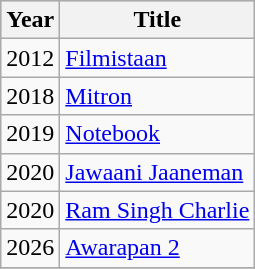<table class="wikitable">
<tr style="background:#ccc; text-align:center;">
<th>Year</th>
<th>Title</th>
</tr>
<tr>
<td>2012</td>
<td><a href='#'>Filmistaan</a></td>
</tr>
<tr>
<td>2018</td>
<td><a href='#'>Mitron</a></td>
</tr>
<tr>
<td>2019</td>
<td><a href='#'>Notebook</a></td>
</tr>
<tr>
<td>2020</td>
<td><a href='#'>Jawaani Jaaneman</a></td>
</tr>
<tr>
<td>2020</td>
<td><a href='#'>Ram Singh Charlie</a></td>
</tr>
<tr>
<td>2026</td>
<td><a href='#'>Awarapan 2</a></td>
</tr>
<tr>
</tr>
</table>
